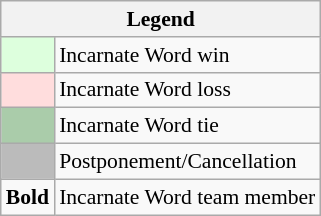<table class="wikitable" style="font-size:90%">
<tr>
<th colspan="2">Legend</th>
</tr>
<tr>
<td bgcolor="#ddffdd"> </td>
<td>Incarnate Word win</td>
</tr>
<tr>
<td bgcolor="#ffdddd"> </td>
<td>Incarnate Word loss</td>
</tr>
<tr>
<td bgcolor="#aaccaa"> </td>
<td>Incarnate Word tie</td>
</tr>
<tr>
<td bgcolor="#bbbbbb"> </td>
<td>Postponement/Cancellation</td>
</tr>
<tr>
<td><strong>Bold</strong></td>
<td>Incarnate Word team member</td>
</tr>
</table>
